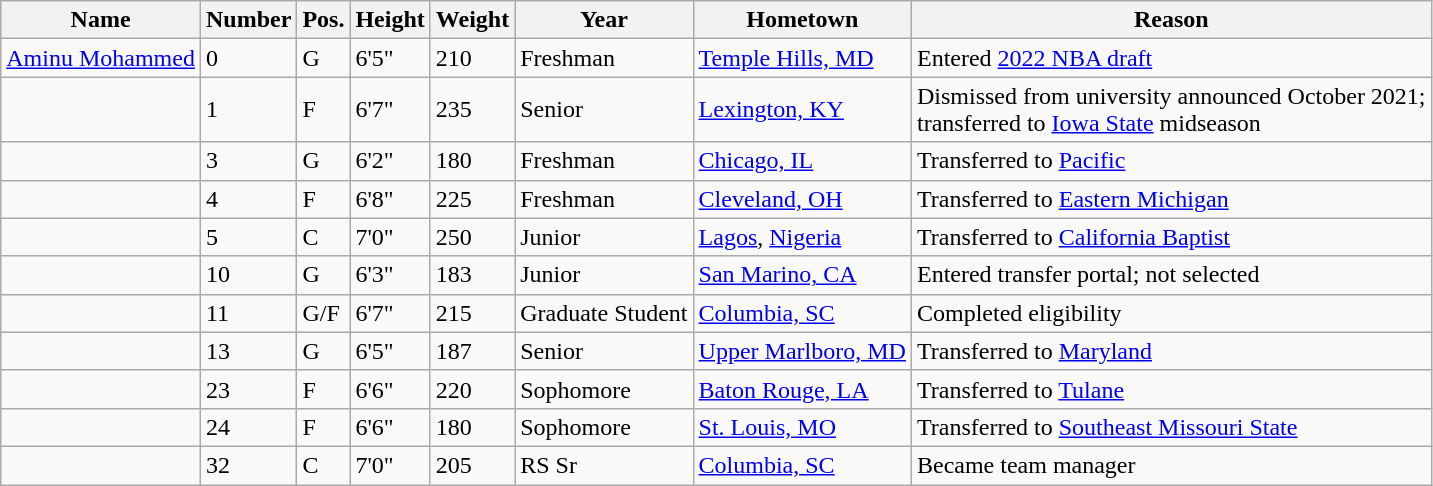<table class="wikitable sortable" border="1">
<tr>
<th>Name</th>
<th>Number</th>
<th>Pos.</th>
<th>Height</th>
<th>Weight</th>
<th>Year</th>
<th>Hometown</th>
<th class="unsortable">Reason</th>
</tr>
<tr>
<td><a href='#'>Aminu Mohammed</a></td>
<td>0</td>
<td>G</td>
<td>6'5"</td>
<td>210</td>
<td>Freshman</td>
<td><a href='#'>Temple Hills, MD</a></td>
<td>Entered <a href='#'>2022 NBA draft</a></td>
</tr>
<tr>
<td></td>
<td>1</td>
<td>F</td>
<td>6'7"</td>
<td>235</td>
<td>Senior</td>
<td><a href='#'>Lexington, KY</a></td>
<td>Dismissed from university announced October 2021;<br> transferred to <a href='#'>Iowa State</a> midseason</td>
</tr>
<tr>
<td></td>
<td>3</td>
<td>G</td>
<td>6'2"</td>
<td>180</td>
<td>Freshman</td>
<td><a href='#'>Chicago, IL</a></td>
<td>Transferred to <a href='#'>Pacific</a></td>
</tr>
<tr>
<td></td>
<td>4</td>
<td>F</td>
<td>6'8"</td>
<td>225</td>
<td>Freshman</td>
<td><a href='#'>Cleveland, OH</a></td>
<td>Transferred to <a href='#'>Eastern Michigan</a></td>
</tr>
<tr>
<td></td>
<td>5</td>
<td>C</td>
<td>7'0"</td>
<td>250</td>
<td>Junior</td>
<td><a href='#'>Lagos</a>, <a href='#'>Nigeria</a></td>
<td>Transferred to <a href='#'>California Baptist</a></td>
</tr>
<tr>
<td></td>
<td>10</td>
<td>G</td>
<td>6'3"</td>
<td>183</td>
<td>Junior</td>
<td><a href='#'>San Marino, CA</a></td>
<td>Entered transfer portal; not selected</td>
</tr>
<tr>
<td></td>
<td>11</td>
<td>G/F</td>
<td>6'7"</td>
<td>215</td>
<td>Graduate Student</td>
<td><a href='#'>Columbia, SC</a></td>
<td>Completed eligibility</td>
</tr>
<tr>
<td></td>
<td>13</td>
<td>G</td>
<td>6'5"</td>
<td>187</td>
<td>Senior</td>
<td><a href='#'>Upper Marlboro, MD</a></td>
<td>Transferred to <a href='#'>Maryland</a></td>
</tr>
<tr>
<td></td>
<td>23</td>
<td>F</td>
<td>6'6"</td>
<td>220</td>
<td>Sophomore</td>
<td><a href='#'>Baton Rouge, LA</a></td>
<td>Transferred to <a href='#'>Tulane</a></td>
</tr>
<tr>
<td></td>
<td>24</td>
<td>F</td>
<td>6'6"</td>
<td>180</td>
<td>Sophomore</td>
<td><a href='#'>St. Louis, MO</a></td>
<td>Transferred to <a href='#'>Southeast Missouri State</a></td>
</tr>
<tr>
<td></td>
<td>32</td>
<td>C</td>
<td>7'0"</td>
<td>205</td>
<td>RS Sr</td>
<td><a href='#'>Columbia, SC</a></td>
<td>Became team manager</td>
</tr>
</table>
